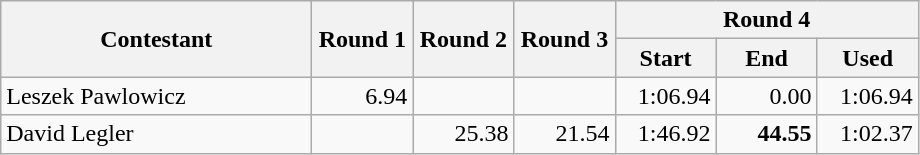<table class="wikitable">
<tr>
<th rowspan="2" width="200">Contestant</th>
<th rowspan="2" width="60">Round 1</th>
<th rowspan="2" width="60">Round 2</th>
<th rowspan="2" width="60">Round 3</th>
<th colspan="3">Round 4</th>
</tr>
<tr>
<th width="60">Start</th>
<th width="60">End</th>
<th width="60">Used</th>
</tr>
<tr>
<td> Leszek Pawlowicz</td>
<td align = right>6.94</td>
<td align = right></td>
<td align = right></td>
<td align = right>1:06.94</td>
<td align = right>0.00</td>
<td align = right>1:06.94</td>
</tr>
<tr>
<td> David Legler</td>
<td align = right></td>
<td align = right>25.38</td>
<td align = right>21.54</td>
<td align = right>1:46.92</td>
<td align = right><strong>44.55</strong></td>
<td align = right>1:02.37</td>
</tr>
</table>
